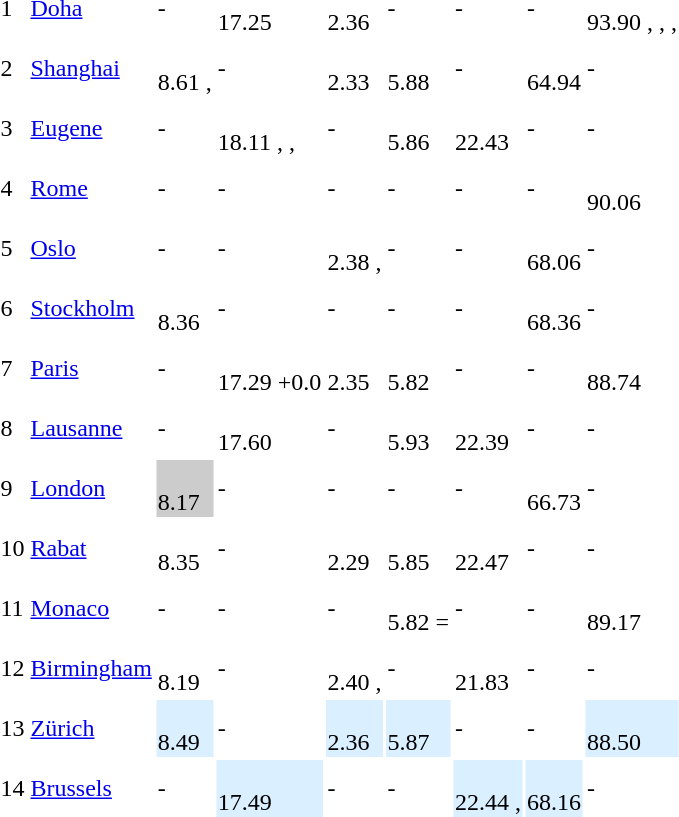<table>
<tr>
<td>1</td>
<td align=left><a href='#'>Doha</a></td>
<td>-</td>
<td><br> 17.25</td>
<td><br> 2.36 </td>
<td>-</td>
<td>-</td>
<td>-</td>
<td><br> 93.90 , , , </td>
</tr>
<tr>
<td>2</td>
<td align=left><a href='#'>Shanghai</a></td>
<td><br> 8.61 , </td>
<td>-</td>
<td><br> 2.33</td>
<td><br> 5.88 </td>
<td>-</td>
<td><br> 64.94 </td>
<td>-</td>
</tr>
<tr>
<td>3</td>
<td align=left><a href='#'>Eugene</a></td>
<td>-</td>
<td><br> 18.11 , , </td>
<td>-</td>
<td><br> 5.86</td>
<td><br> 22.43 </td>
<td>-</td>
<td>-</td>
</tr>
<tr>
<td>4</td>
<td align=left><a href='#'>Rome</a></td>
<td>-</td>
<td>-</td>
<td>-</td>
<td>-</td>
<td>-</td>
<td>-</td>
<td><br> 90.06</td>
</tr>
<tr>
<td>5</td>
<td align=left><a href='#'>Oslo</a></td>
<td>-</td>
<td>-</td>
<td><br> 2.38 , </td>
<td>-</td>
<td>-</td>
<td><br> 68.06</td>
<td>-</td>
</tr>
<tr>
<td>6</td>
<td align=left><a href='#'>Stockholm</a></td>
<td><br> 8.36</td>
<td>-</td>
<td>-</td>
<td>-</td>
<td>-</td>
<td><br> 68.36</td>
<td>-</td>
</tr>
<tr>
<td>7</td>
<td align=left><a href='#'>Paris</a></td>
<td>-</td>
<td><br> 17.29 +0.0</td>
<td><br> 2.35</td>
<td><br> 5.82</td>
<td>-</td>
<td>-</td>
<td><br> 88.74</td>
</tr>
<tr>
<td>8</td>
<td align=left><a href='#'>Lausanne</a></td>
<td>-</td>
<td><br> 17.60 </td>
<td>-</td>
<td><br> 5.93 </td>
<td><br> 22.39 </td>
<td>-</td>
<td>-</td>
</tr>
<tr>
<td>9</td>
<td align=left><a href='#'>London</a></td>
<td style="background:#ccc;"><br> 8.17</td>
<td>-</td>
<td>-</td>
<td>-</td>
<td>-</td>
<td><br> 66.73</td>
<td>-</td>
</tr>
<tr>
<td>10</td>
<td align=left><a href='#'>Rabat</a></td>
<td><br> 8.35</td>
<td>-</td>
<td><br> 2.29</td>
<td><br> 5.85</td>
<td><br> 22.47 </td>
<td>-</td>
<td>-</td>
</tr>
<tr>
<td>11</td>
<td align=left><a href='#'>Monaco</a></td>
<td>-</td>
<td>-</td>
<td>-</td>
<td><br> 5.82 =</td>
<td>-</td>
<td>-</td>
<td><br> 89.17</td>
</tr>
<tr>
<td>12</td>
<td align=left><a href='#'>Birmingham</a></td>
<td><br> 8.19</td>
<td>-</td>
<td><br> 2.40 , </td>
<td>-</td>
<td><br> 21.83</td>
<td>-</td>
<td>-</td>
</tr>
<tr>
<td>13</td>
<td align=left><a href='#'>Zürich</a></td>
<td style="background:#daefff;"><br> 8.49</td>
<td>-</td>
<td style="background:#daefff;"><br> 2.36</td>
<td style="background:#daefff;"><br> 5.87</td>
<td>-</td>
<td>-</td>
<td style="background:#daefff;"><br> 88.50</td>
</tr>
<tr>
<td>14</td>
<td align=left><a href='#'>Brussels</a></td>
<td>-</td>
<td style="background:#daefff;"><br> 17.49</td>
<td>-</td>
<td>-</td>
<td style="background:#daefff;"><br> 22.44 , </td>
<td style="background:#daefff;"> <br> 68.16</td>
<td>-</td>
</tr>
</table>
